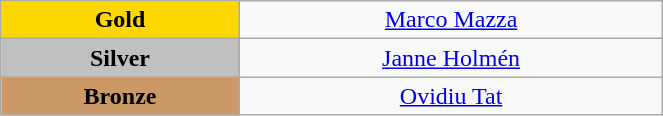<table class="wikitable" style="text-align:center; " width="35%">
<tr>
<td bgcolor="gold"><strong>Gold</strong></td>
<td><a href='#'>Marco Mazza</a><br>  <small><em></em></small></td>
</tr>
<tr>
<td bgcolor="silver"><strong>Silver</strong></td>
<td><a href='#'>Janne Holmén</a><br>  <small><em></em></small></td>
</tr>
<tr>
<td bgcolor="CC9966"><strong>Bronze</strong></td>
<td><a href='#'>Ovidiu Tat</a><br>  <small><em></em></small></td>
</tr>
</table>
